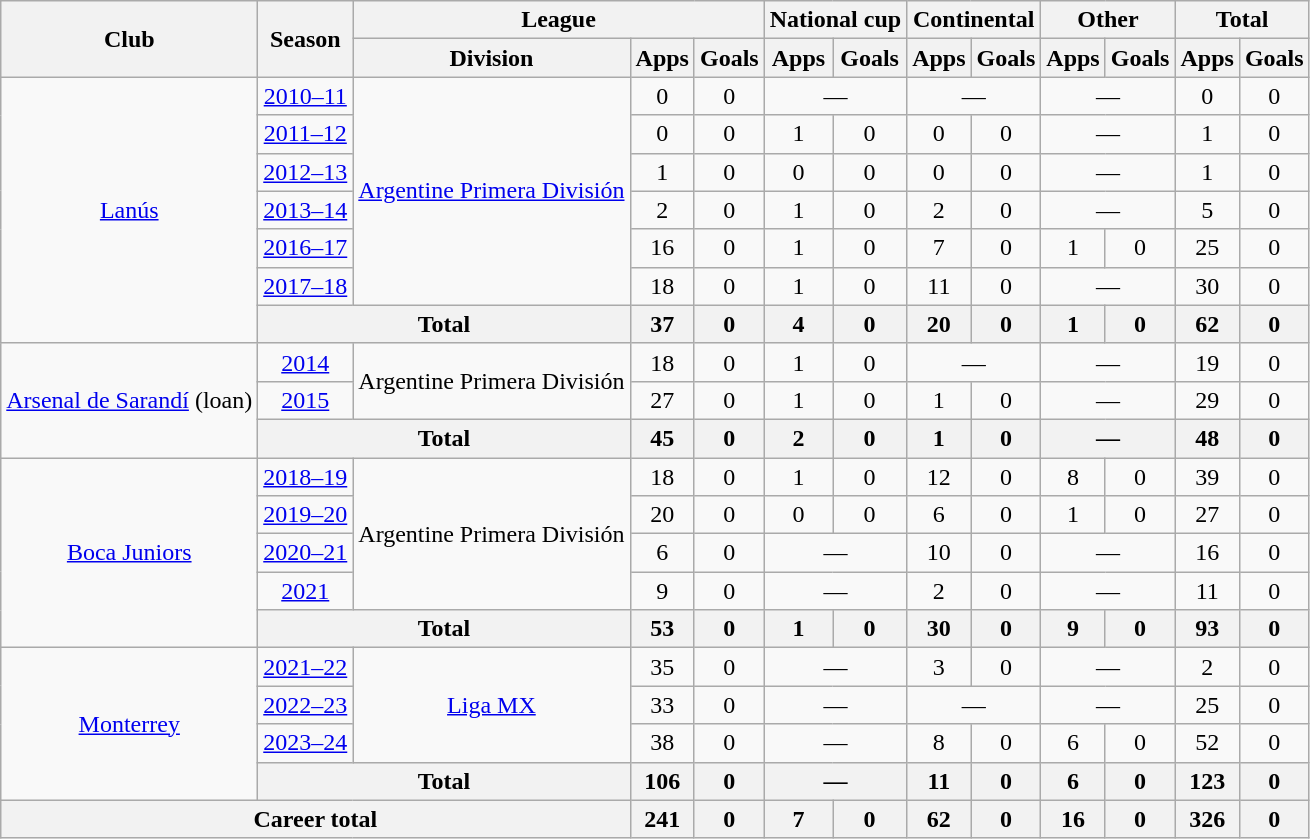<table class=wikitable style=text-align:center>
<tr>
<th rowspan="2">Club</th>
<th rowspan="2">Season</th>
<th colspan="3">League</th>
<th colspan="2">National cup</th>
<th colspan="2">Continental</th>
<th colspan="2">Other</th>
<th colspan="2">Total</th>
</tr>
<tr>
<th>Division</th>
<th>Apps</th>
<th>Goals</th>
<th>Apps</th>
<th>Goals</th>
<th>Apps</th>
<th>Goals</th>
<th>Apps</th>
<th>Goals</th>
<th>Apps</th>
<th>Goals</th>
</tr>
<tr>
<td rowspan="7"><a href='#'>Lanús</a></td>
<td><a href='#'>2010–11</a></td>
<td rowspan="6"><a href='#'>Argentine Primera División</a></td>
<td>0</td>
<td>0</td>
<td colspan="2">—</td>
<td colspan="2">—</td>
<td colspan="2">—</td>
<td>0</td>
<td>0</td>
</tr>
<tr>
<td><a href='#'>2011–12</a></td>
<td>0</td>
<td>0</td>
<td>1</td>
<td>0</td>
<td>0</td>
<td>0</td>
<td colspan="2">—</td>
<td>1</td>
<td>0</td>
</tr>
<tr>
<td><a href='#'>2012–13</a></td>
<td>1</td>
<td>0</td>
<td>0</td>
<td>0</td>
<td>0</td>
<td>0</td>
<td colspan="2">—</td>
<td>1</td>
<td>0</td>
</tr>
<tr>
<td><a href='#'>2013–14</a></td>
<td>2</td>
<td>0</td>
<td>1</td>
<td>0</td>
<td>2</td>
<td>0</td>
<td colspan="2">—</td>
<td>5</td>
<td>0</td>
</tr>
<tr>
<td><a href='#'>2016–17</a></td>
<td>16</td>
<td>0</td>
<td>1</td>
<td>0</td>
<td>7</td>
<td>0</td>
<td>1</td>
<td>0</td>
<td>25</td>
<td>0</td>
</tr>
<tr>
<td><a href='#'>2017–18</a></td>
<td>18</td>
<td>0</td>
<td>1</td>
<td>0</td>
<td>11</td>
<td>0</td>
<td colspan="2">—</td>
<td>30</td>
<td>0</td>
</tr>
<tr>
<th colspan="2">Total</th>
<th>37</th>
<th>0</th>
<th>4</th>
<th>0</th>
<th>20</th>
<th>0</th>
<th>1</th>
<th>0</th>
<th>62</th>
<th>0</th>
</tr>
<tr>
<td rowspan="3"><a href='#'>Arsenal de Sarandí</a> (loan)</td>
<td><a href='#'>2014</a></td>
<td rowspan="2">Argentine Primera División</td>
<td>18</td>
<td>0</td>
<td>1</td>
<td>0</td>
<td colspan="2">—</td>
<td colspan="2">—</td>
<td>19</td>
<td>0</td>
</tr>
<tr>
<td><a href='#'>2015</a></td>
<td>27</td>
<td>0</td>
<td>1</td>
<td>0</td>
<td>1</td>
<td>0</td>
<td colspan="2">—</td>
<td>29</td>
<td>0</td>
</tr>
<tr>
<th colspan="2">Total</th>
<th>45</th>
<th>0</th>
<th>2</th>
<th>0</th>
<th>1</th>
<th>0</th>
<th colspan="2">—</th>
<th>48</th>
<th>0</th>
</tr>
<tr>
<td rowspan="5"><a href='#'>Boca Juniors</a></td>
<td><a href='#'>2018–19</a></td>
<td rowspan="4">Argentine Primera División</td>
<td>18</td>
<td>0</td>
<td>1</td>
<td>0</td>
<td>12</td>
<td>0</td>
<td>8</td>
<td>0</td>
<td>39</td>
<td>0</td>
</tr>
<tr>
<td><a href='#'>2019–20</a></td>
<td>20</td>
<td>0</td>
<td>0</td>
<td>0</td>
<td>6</td>
<td>0</td>
<td>1</td>
<td>0</td>
<td>27</td>
<td>0</td>
</tr>
<tr>
<td><a href='#'>2020–21</a></td>
<td>6</td>
<td>0</td>
<td colspan="2">—</td>
<td>10</td>
<td>0</td>
<td colspan="2">—</td>
<td>16</td>
<td>0</td>
</tr>
<tr>
<td><a href='#'>2021</a></td>
<td>9</td>
<td>0</td>
<td colspan="2">—</td>
<td>2</td>
<td>0</td>
<td colspan="2">—</td>
<td>11</td>
<td>0</td>
</tr>
<tr>
<th colspan="2">Total</th>
<th>53</th>
<th>0</th>
<th>1</th>
<th>0</th>
<th>30</th>
<th>0</th>
<th>9</th>
<th>0</th>
<th>93</th>
<th>0</th>
</tr>
<tr>
<td rowspan="4"><a href='#'>Monterrey</a></td>
<td><a href='#'>2021–22</a></td>
<td rowspan="3"><a href='#'>Liga MX</a></td>
<td>35</td>
<td>0</td>
<td colspan="2">—</td>
<td>3</td>
<td>0</td>
<td colspan="2">—</td>
<td>2</td>
<td>0</td>
</tr>
<tr>
<td><a href='#'>2022–23</a></td>
<td>33</td>
<td>0</td>
<td colspan="2">—</td>
<td colspan="2">—</td>
<td colspan="2">—</td>
<td>25</td>
<td>0</td>
</tr>
<tr>
<td><a href='#'>2023–24</a></td>
<td>38</td>
<td>0</td>
<td colspan="2">—</td>
<td>8</td>
<td>0</td>
<td>6</td>
<td>0</td>
<td>52</td>
<td>0</td>
</tr>
<tr>
<th colspan="2">Total</th>
<th>106</th>
<th>0</th>
<th colspan="2">—</th>
<th>11</th>
<th>0</th>
<th>6</th>
<th>0</th>
<th>123</th>
<th>0</th>
</tr>
<tr>
<th colspan="3">Career total</th>
<th>241</th>
<th>0</th>
<th>7</th>
<th>0</th>
<th>62</th>
<th>0</th>
<th>16</th>
<th>0</th>
<th>326</th>
<th>0</th>
</tr>
</table>
